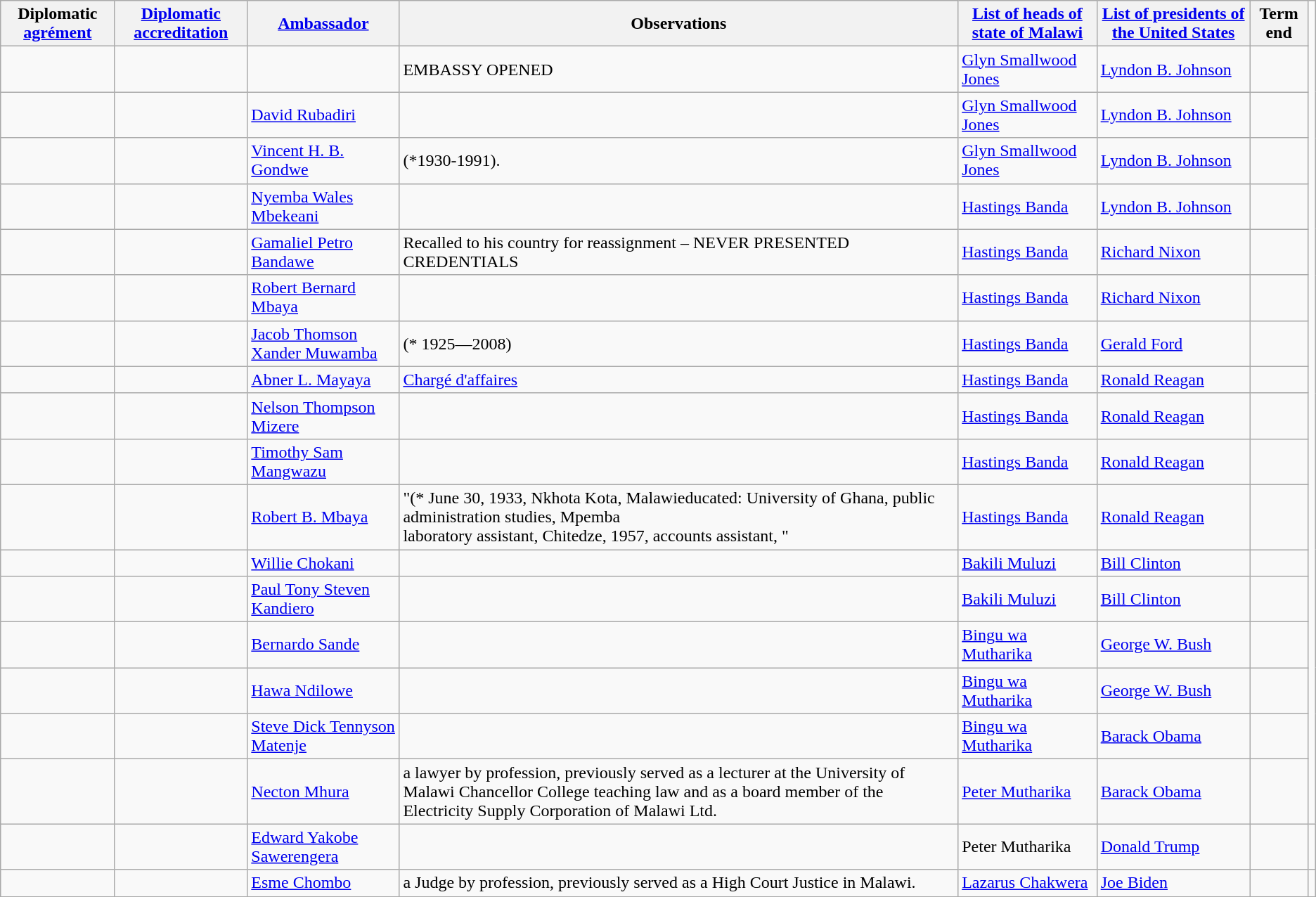<table class="wikitable sortable">
<tr>
<th>Diplomatic <a href='#'>agrément</a></th>
<th><a href='#'>Diplomatic accreditation</a></th>
<th><a href='#'>Ambassador</a></th>
<th>Observations</th>
<th><a href='#'>List of heads of state of Malawi</a></th>
<th><a href='#'>List of presidents of the United States</a></th>
<th>Term end</th>
</tr>
<tr>
<td></td>
<td></td>
<td></td>
<td>EMBASSY OPENED</td>
<td><a href='#'>Glyn Smallwood Jones</a></td>
<td><a href='#'>Lyndon B. Johnson</a></td>
<td></td>
</tr>
<tr>
<td></td>
<td></td>
<td><a href='#'>David Rubadiri</a></td>
<td></td>
<td><a href='#'>Glyn Smallwood Jones</a></td>
<td><a href='#'>Lyndon B. Johnson</a></td>
<td></td>
</tr>
<tr>
<td></td>
<td></td>
<td><a href='#'>Vincent H. B. Gondwe</a></td>
<td>(*1930-1991).</td>
<td><a href='#'>Glyn Smallwood Jones</a></td>
<td><a href='#'>Lyndon B. Johnson</a></td>
<td></td>
</tr>
<tr>
<td></td>
<td></td>
<td><a href='#'>Nyemba Wales Mbekeani</a></td>
<td></td>
<td><a href='#'>Hastings Banda</a></td>
<td><a href='#'>Lyndon B. Johnson</a></td>
<td></td>
</tr>
<tr>
<td></td>
<td></td>
<td><a href='#'>Gamaliel Petro Bandawe</a></td>
<td>Recalled to his country for reassignment – NEVER PRESENTED CREDENTIALS</td>
<td><a href='#'>Hastings Banda</a></td>
<td><a href='#'>Richard Nixon</a></td>
<td></td>
</tr>
<tr>
<td></td>
<td></td>
<td><a href='#'>Robert Bernard Mbaya</a></td>
<td></td>
<td><a href='#'>Hastings Banda</a></td>
<td><a href='#'>Richard Nixon</a></td>
<td></td>
</tr>
<tr>
<td></td>
<td></td>
<td><a href='#'>Jacob Thomson Xander Muwamba</a></td>
<td>(* 1925—2008)</td>
<td><a href='#'>Hastings Banda</a></td>
<td><a href='#'>Gerald Ford</a></td>
<td></td>
</tr>
<tr>
<td></td>
<td></td>
<td><a href='#'>Abner L. Mayaya</a></td>
<td><a href='#'>Chargé d'affaires</a></td>
<td><a href='#'>Hastings Banda</a></td>
<td><a href='#'>Ronald Reagan</a></td>
<td></td>
</tr>
<tr>
<td></td>
<td></td>
<td><a href='#'>Nelson Thompson Mizere</a></td>
<td></td>
<td><a href='#'>Hastings Banda</a></td>
<td><a href='#'>Ronald Reagan</a></td>
<td></td>
</tr>
<tr>
<td></td>
<td></td>
<td><a href='#'>Timothy Sam Mangwazu</a></td>
<td></td>
<td><a href='#'>Hastings Banda</a></td>
<td><a href='#'>Ronald Reagan</a></td>
<td></td>
</tr>
<tr>
<td></td>
<td></td>
<td><a href='#'>Robert B. Mbaya</a></td>
<td>"(* June 30, 1933, Nkhota Kota, Malawieducated: University of Ghana, public administration studies, Mpemba<br>laboratory assistant, Chitedze, 1957, accounts assistant,
"</td>
<td><a href='#'>Hastings Banda</a></td>
<td><a href='#'>Ronald Reagan</a></td>
<td></td>
</tr>
<tr>
<td></td>
<td></td>
<td><a href='#'>Willie Chokani</a></td>
<td></td>
<td><a href='#'>Bakili Muluzi</a></td>
<td><a href='#'>Bill Clinton</a></td>
<td></td>
</tr>
<tr>
<td></td>
<td></td>
<td><a href='#'>Paul Tony Steven Kandiero</a></td>
<td></td>
<td><a href='#'>Bakili Muluzi</a></td>
<td><a href='#'>Bill Clinton</a></td>
<td></td>
</tr>
<tr>
<td></td>
<td></td>
<td><a href='#'>Bernardo Sande</a></td>
<td></td>
<td><a href='#'>Bingu wa Mutharika</a></td>
<td><a href='#'>George W. Bush</a></td>
<td></td>
</tr>
<tr>
<td></td>
<td></td>
<td><a href='#'>Hawa Ndilowe</a></td>
<td></td>
<td><a href='#'>Bingu wa Mutharika</a></td>
<td><a href='#'>George W. Bush</a></td>
<td></td>
</tr>
<tr>
<td></td>
<td></td>
<td><a href='#'>Steve Dick Tennyson Matenje</a></td>
<td></td>
<td><a href='#'>Bingu wa Mutharika</a></td>
<td><a href='#'>Barack Obama</a></td>
<td></td>
</tr>
<tr>
<td></td>
<td></td>
<td><a href='#'>Necton Mhura</a></td>
<td>a lawyer by profession, previously served as a lecturer at the University of Malawi Chancellor College teaching law and as a board member of the Electricity Supply Corporation of Malawi Ltd.</td>
<td><a href='#'>Peter Mutharika</a></td>
<td><a href='#'>Barack Obama</a></td>
<td></td>
</tr>
<tr>
<td></td>
<td></td>
<td><a href='#'>Edward Yakobe Sawerengera</a></td>
<td></td>
<td>Peter Mutharika</td>
<td><a href='#'>Donald Trump</a></td>
<td></td>
<td></td>
</tr>
<tr>
<td></td>
<td></td>
<td><a href='#'>Esme Chombo</a></td>
<td>a Judge by profession, previously served as a High Court Justice in Malawi.</td>
<td><a href='#'>Lazarus Chakwera</a></td>
<td><a href='#'>Joe Biden</a></td>
<td></td>
</tr>
<tr>
</tr>
</table>
